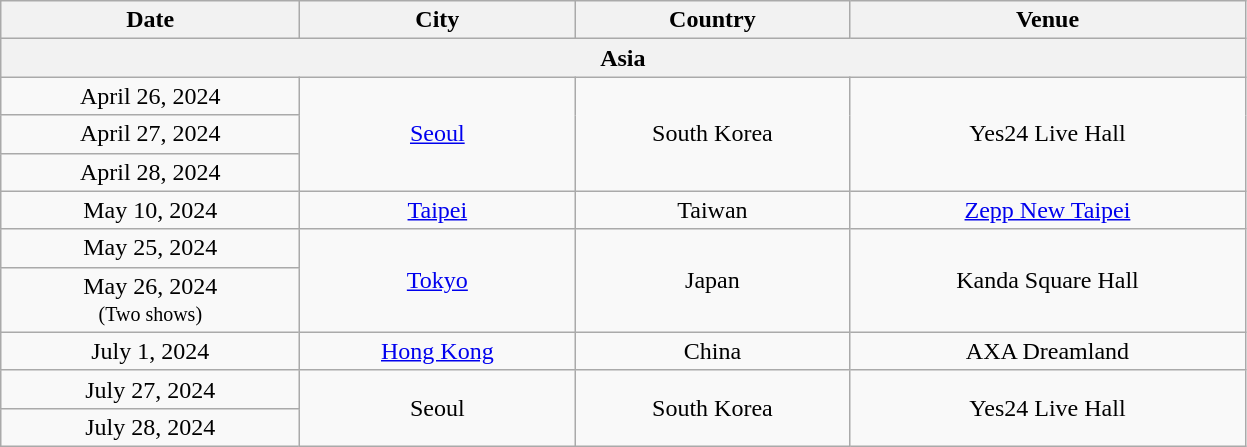<table class="wikitable plainrowheaders" style="text-align:center;">
<tr>
<th scope="col" style="width:12em;">Date</th>
<th scope="col" style="width:11em;">City</th>
<th scope="col" style="width:11em;">Country</th>
<th scope="col" style="width:16em;">Venue</th>
</tr>
<tr>
<th colspan="4">Asia</th>
</tr>
<tr>
<td>April 26, 2024</td>
<td rowspan="3"><a href='#'>Seoul</a></td>
<td rowspan="3">South Korea</td>
<td rowspan="3">Yes24 Live Hall</td>
</tr>
<tr>
<td>April 27, 2024</td>
</tr>
<tr>
<td>April 28, 2024</td>
</tr>
<tr>
<td>May 10, 2024</td>
<td><a href='#'>Taipei</a></td>
<td>Taiwan</td>
<td><a href='#'>Zepp New Taipei</a></td>
</tr>
<tr>
<td>May 25, 2024</td>
<td rowspan="2"><a href='#'>Tokyo</a></td>
<td rowspan="2">Japan</td>
<td rowspan="2">Kanda Square Hall</td>
</tr>
<tr>
<td>May 26, 2024 <br><small>(Two shows)</small></td>
</tr>
<tr>
<td>July 1, 2024</td>
<td><a href='#'>Hong Kong</a></td>
<td>China</td>
<td>AXA Dreamland</td>
</tr>
<tr>
<td>July 27, 2024</td>
<td rowspan="2">Seoul</td>
<td rowspan="2">South Korea</td>
<td rowspan="2">Yes24 Live Hall</td>
</tr>
<tr>
<td>July 28, 2024</td>
</tr>
</table>
